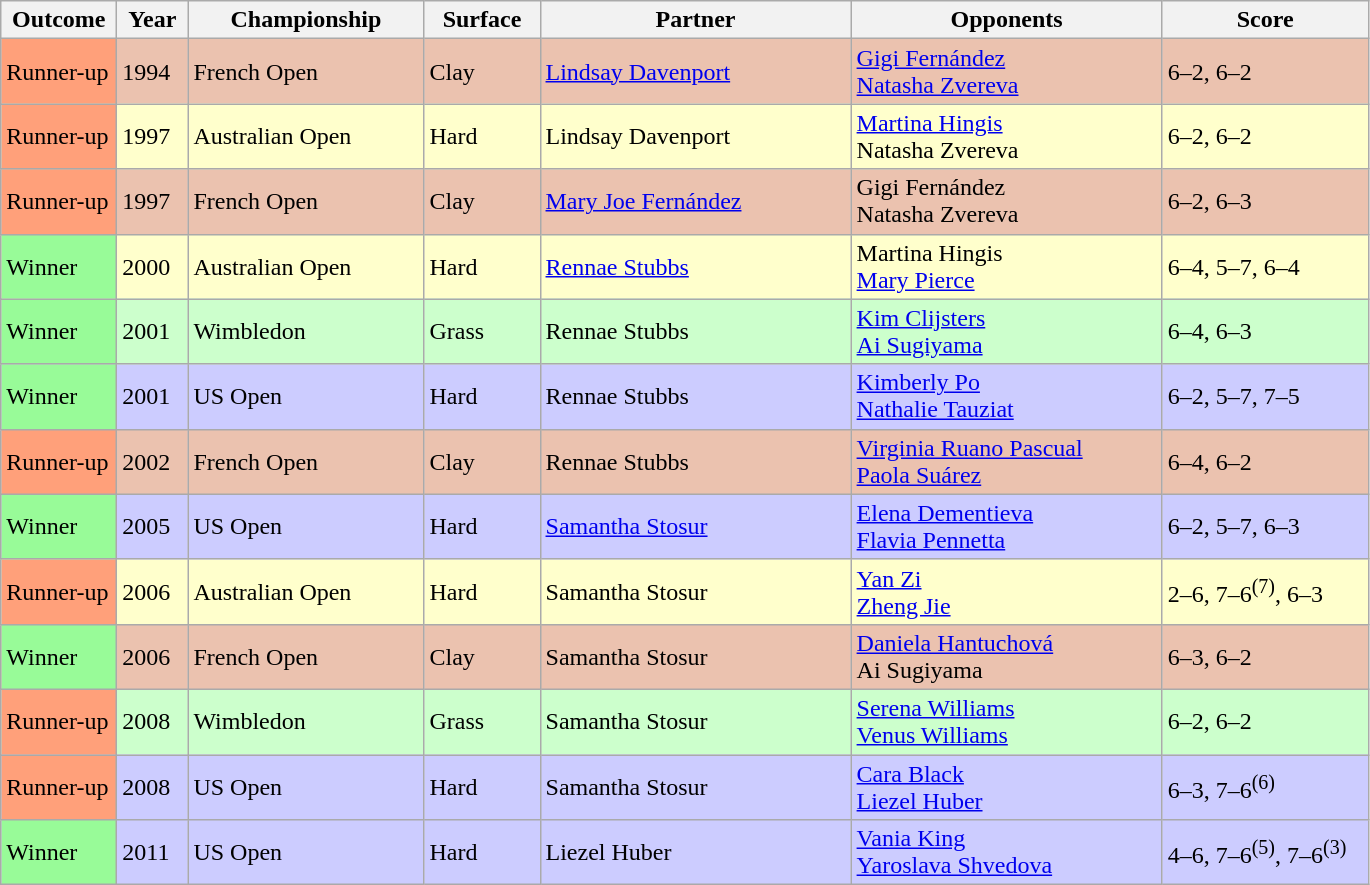<table class="sortable wikitable">
<tr>
<th style="width:70px;">Outcome</th>
<th style="width:40px;">Year</th>
<th style="width:150px;">Championship</th>
<th style="width:70px;">Surface</th>
<th style="width:200px;">Partner</th>
<th style="width:200px;">Opponents</th>
<th style="width:130px;">Score</th>
</tr>
<tr style="background:#ebc2af;">
<td style="background:#ffa07a;">Runner-up</td>
<td>1994</td>
<td>French Open</td>
<td>Clay</td>
<td> <a href='#'>Lindsay Davenport</a></td>
<td> <a href='#'>Gigi Fernández</a> <br>  <a href='#'>Natasha Zvereva</a></td>
<td>6–2, 6–2</td>
</tr>
<tr style="background:#ffc;">
<td style="background:#ffa07a;">Runner-up</td>
<td>1997</td>
<td>Australian Open</td>
<td>Hard</td>
<td> Lindsay Davenport</td>
<td> <a href='#'>Martina Hingis</a> <br>  Natasha Zvereva</td>
<td>6–2, 6–2</td>
</tr>
<tr style="background:#ebc2af;">
<td style="background:#ffa07a;">Runner-up</td>
<td>1997</td>
<td>French Open</td>
<td>Clay</td>
<td> <a href='#'>Mary Joe Fernández</a></td>
<td> Gigi Fernández <br>  Natasha Zvereva</td>
<td>6–2, 6–3</td>
</tr>
<tr style="background:#ffc;">
<td style="background:#98fb98;">Winner</td>
<td>2000</td>
<td>Australian Open</td>
<td>Hard</td>
<td> <a href='#'>Rennae Stubbs</a></td>
<td> Martina Hingis <br>  <a href='#'>Mary Pierce</a></td>
<td>6–4, 5–7, 6–4</td>
</tr>
<tr style="background:#cfc;">
<td style="background:#98fb98;">Winner</td>
<td>2001</td>
<td>Wimbledon</td>
<td>Grass</td>
<td> Rennae Stubbs</td>
<td> <a href='#'>Kim Clijsters</a> <br>  <a href='#'>Ai Sugiyama</a></td>
<td>6–4, 6–3</td>
</tr>
<tr style="background:#ccf;">
<td style="background:#98fb98;">Winner</td>
<td>2001</td>
<td>US Open</td>
<td>Hard</td>
<td> Rennae Stubbs</td>
<td> <a href='#'>Kimberly Po</a> <br>  <a href='#'>Nathalie Tauziat</a></td>
<td>6–2, 5–7, 7–5</td>
</tr>
<tr style="background:#ebc2af;">
<td style="background:#ffa07a;">Runner-up</td>
<td>2002</td>
<td>French Open</td>
<td>Clay</td>
<td> Rennae Stubbs</td>
<td> <a href='#'>Virginia Ruano Pascual</a> <br>  <a href='#'>Paola Suárez</a></td>
<td>6–4, 6–2</td>
</tr>
<tr style="background:#ccf;">
<td style="background:#98fb98;">Winner</td>
<td>2005</td>
<td>US Open</td>
<td>Hard</td>
<td> <a href='#'>Samantha Stosur</a></td>
<td> <a href='#'>Elena Dementieva</a> <br>  <a href='#'>Flavia Pennetta</a></td>
<td>6–2, 5–7, 6–3</td>
</tr>
<tr style="background:#ffc;">
<td style="background:#ffa07a;">Runner-up</td>
<td>2006</td>
<td>Australian Open</td>
<td>Hard</td>
<td> Samantha Stosur</td>
<td> <a href='#'>Yan Zi</a> <br>  <a href='#'>Zheng Jie</a></td>
<td>2–6, 7–6<sup>(7)</sup>, 6–3</td>
</tr>
<tr style="background:#ebc2af;">
<td style="background:#98fb98;">Winner</td>
<td>2006</td>
<td>French Open</td>
<td>Clay</td>
<td> Samantha Stosur</td>
<td> <a href='#'>Daniela Hantuchová</a> <br>  Ai Sugiyama</td>
<td>6–3, 6–2</td>
</tr>
<tr style="background:#cfc;">
<td style="background:#ffa07a;">Runner-up</td>
<td>2008</td>
<td>Wimbledon</td>
<td>Grass</td>
<td> Samantha Stosur</td>
<td> <a href='#'>Serena Williams</a> <br>  <a href='#'>Venus Williams</a></td>
<td>6–2, 6–2</td>
</tr>
<tr style="background:#ccf;">
<td style="background:#ffa07a;">Runner-up</td>
<td>2008</td>
<td>US Open</td>
<td>Hard</td>
<td> Samantha Stosur</td>
<td> <a href='#'>Cara Black</a> <br>  <a href='#'>Liezel Huber</a></td>
<td>6–3, 7–6<sup>(6)</sup></td>
</tr>
<tr style="background:#ccf;">
<td style="background:#98fb98;">Winner</td>
<td>2011</td>
<td>US Open</td>
<td>Hard</td>
<td> Liezel Huber</td>
<td> <a href='#'>Vania King</a> <br>  <a href='#'>Yaroslava Shvedova</a></td>
<td>4–6, 7–6<sup>(5)</sup>, 7–6<sup>(3)</sup></td>
</tr>
</table>
